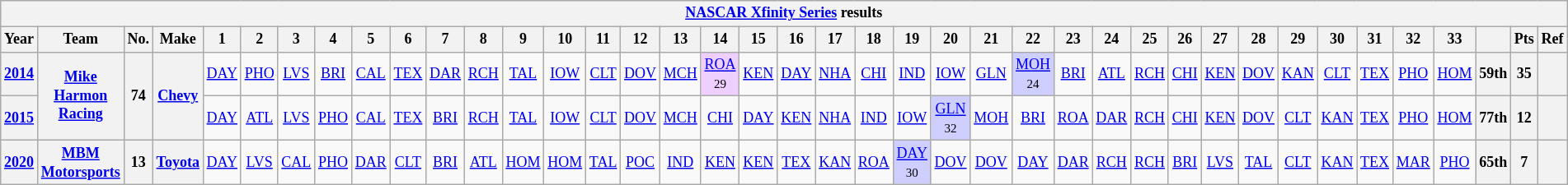<table class="wikitable" style="text-align:center; font-size:75%">
<tr>
<th colspan=42><a href='#'>NASCAR Xfinity Series</a> results</th>
</tr>
<tr>
<th>Year</th>
<th>Team</th>
<th>No.</th>
<th>Make</th>
<th>1</th>
<th>2</th>
<th>3</th>
<th>4</th>
<th>5</th>
<th>6</th>
<th>7</th>
<th>8</th>
<th>9</th>
<th>10</th>
<th>11</th>
<th>12</th>
<th>13</th>
<th>14</th>
<th>15</th>
<th>16</th>
<th>17</th>
<th>18</th>
<th>19</th>
<th>20</th>
<th>21</th>
<th>22</th>
<th>23</th>
<th>24</th>
<th>25</th>
<th>26</th>
<th>27</th>
<th>28</th>
<th>29</th>
<th>30</th>
<th>31</th>
<th>32</th>
<th>33</th>
<th></th>
<th>Pts</th>
<th>Ref</th>
</tr>
<tr>
<th><a href='#'>2014</a></th>
<th rowspan=2><a href='#'>Mike Harmon Racing</a></th>
<th rowspan=2>74</th>
<th rowspan=2><a href='#'>Chevy</a></th>
<td><a href='#'>DAY</a></td>
<td><a href='#'>PHO</a></td>
<td><a href='#'>LVS</a></td>
<td><a href='#'>BRI</a></td>
<td><a href='#'>CAL</a></td>
<td><a href='#'>TEX</a></td>
<td><a href='#'>DAR</a></td>
<td><a href='#'>RCH</a></td>
<td><a href='#'>TAL</a></td>
<td><a href='#'>IOW</a></td>
<td><a href='#'>CLT</a></td>
<td><a href='#'>DOV</a></td>
<td><a href='#'>MCH</a></td>
<td style="background:#EFCFFF;"><a href='#'>ROA</a><br><small>29</small></td>
<td><a href='#'>KEN</a></td>
<td><a href='#'>DAY</a></td>
<td><a href='#'>NHA</a></td>
<td><a href='#'>CHI</a></td>
<td><a href='#'>IND</a></td>
<td><a href='#'>IOW</a></td>
<td><a href='#'>GLN</a></td>
<td style="background:#CFCFFF;"><a href='#'>MOH</a><br><small>24</small></td>
<td><a href='#'>BRI</a></td>
<td><a href='#'>ATL</a></td>
<td><a href='#'>RCH</a></td>
<td><a href='#'>CHI</a></td>
<td><a href='#'>KEN</a></td>
<td><a href='#'>DOV</a></td>
<td><a href='#'>KAN</a></td>
<td><a href='#'>CLT</a></td>
<td><a href='#'>TEX</a></td>
<td><a href='#'>PHO</a></td>
<td><a href='#'>HOM</a></td>
<th>59th</th>
<th>35</th>
<th></th>
</tr>
<tr>
<th><a href='#'>2015</a></th>
<td><a href='#'>DAY</a></td>
<td><a href='#'>ATL</a></td>
<td><a href='#'>LVS</a></td>
<td><a href='#'>PHO</a></td>
<td><a href='#'>CAL</a></td>
<td><a href='#'>TEX</a></td>
<td><a href='#'>BRI</a></td>
<td><a href='#'>RCH</a></td>
<td><a href='#'>TAL</a></td>
<td><a href='#'>IOW</a></td>
<td><a href='#'>CLT</a></td>
<td><a href='#'>DOV</a></td>
<td><a href='#'>MCH</a></td>
<td><a href='#'>CHI</a></td>
<td><a href='#'>DAY</a></td>
<td><a href='#'>KEN</a></td>
<td><a href='#'>NHA</a></td>
<td><a href='#'>IND</a></td>
<td><a href='#'>IOW</a></td>
<td style="background:#CFCFFF;"><a href='#'>GLN</a><br><small>32</small></td>
<td><a href='#'>MOH</a></td>
<td><a href='#'>BRI</a></td>
<td><a href='#'>ROA</a></td>
<td><a href='#'>DAR</a></td>
<td><a href='#'>RCH</a></td>
<td><a href='#'>CHI</a></td>
<td><a href='#'>KEN</a></td>
<td><a href='#'>DOV</a></td>
<td><a href='#'>CLT</a></td>
<td><a href='#'>KAN</a></td>
<td><a href='#'>TEX</a></td>
<td><a href='#'>PHO</a></td>
<td><a href='#'>HOM</a></td>
<th>77th</th>
<th>12</th>
<th></th>
</tr>
<tr>
<th><a href='#'>2020</a></th>
<th><a href='#'>MBM Motorsports</a></th>
<th>13</th>
<th><a href='#'>Toyota</a></th>
<td><a href='#'>DAY</a></td>
<td><a href='#'>LVS</a></td>
<td><a href='#'>CAL</a></td>
<td><a href='#'>PHO</a></td>
<td><a href='#'>DAR</a></td>
<td><a href='#'>CLT</a></td>
<td><a href='#'>BRI</a></td>
<td><a href='#'>ATL</a></td>
<td><a href='#'>HOM</a></td>
<td><a href='#'>HOM</a></td>
<td><a href='#'>TAL</a></td>
<td><a href='#'>POC</a></td>
<td><a href='#'>IND</a></td>
<td><a href='#'>KEN</a></td>
<td><a href='#'>KEN</a></td>
<td><a href='#'>TEX</a></td>
<td><a href='#'>KAN</a></td>
<td><a href='#'>ROA</a></td>
<td style="background:#CFCFFF;"><a href='#'>DAY</a><br><small>30</small></td>
<td><a href='#'>DOV</a></td>
<td><a href='#'>DOV</a></td>
<td><a href='#'>DAY</a></td>
<td><a href='#'>DAR</a></td>
<td><a href='#'>RCH</a></td>
<td><a href='#'>RCH</a></td>
<td><a href='#'>BRI</a></td>
<td><a href='#'>LVS</a></td>
<td><a href='#'>TAL</a></td>
<td><a href='#'>CLT</a></td>
<td><a href='#'>KAN</a></td>
<td><a href='#'>TEX</a></td>
<td><a href='#'>MAR</a></td>
<td><a href='#'>PHO</a></td>
<th>65th</th>
<th>7</th>
<th></th>
</tr>
</table>
